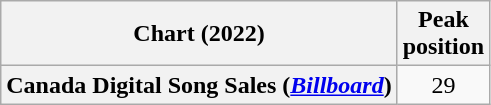<table class="wikitable plainrowheaders" style="text-align:center">
<tr>
<th scope="col">Chart (2022)</th>
<th scope="col">Peak<br>position</th>
</tr>
<tr>
<th scope="row">Canada Digital Song Sales (<em><a href='#'>Billboard</a></em>)</th>
<td>29</td>
</tr>
</table>
